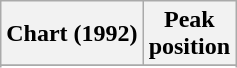<table class="wikitable sortable plainrowheaders" style="text-align:center;">
<tr>
<th scope="col">Chart (1992)</th>
<th scope="col">Peak<br>position</th>
</tr>
<tr>
</tr>
<tr>
</tr>
</table>
